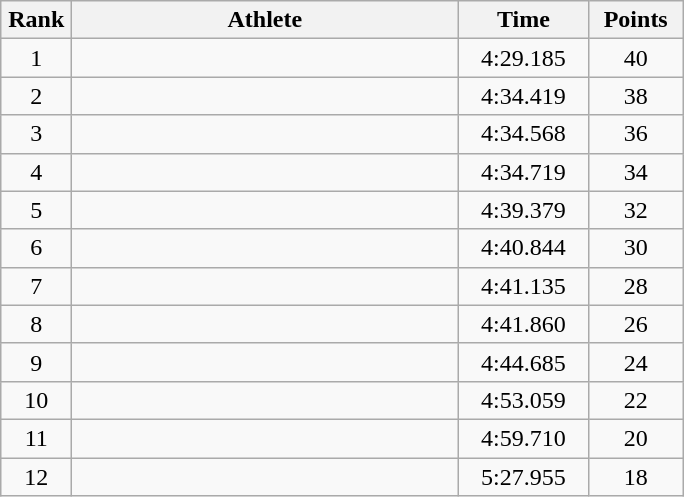<table class=wikitable style="text-align:center">
<tr>
<th width=40>Rank</th>
<th width=250>Athlete</th>
<th width=80>Time</th>
<th width=55>Points</th>
</tr>
<tr>
<td>1</td>
<td align=left></td>
<td>4:29.185</td>
<td>40</td>
</tr>
<tr>
<td>2</td>
<td align=left></td>
<td>4:34.419</td>
<td>38</td>
</tr>
<tr>
<td>3</td>
<td align=left></td>
<td>4:34.568</td>
<td>36</td>
</tr>
<tr>
<td>4</td>
<td align=left></td>
<td>4:34.719</td>
<td>34</td>
</tr>
<tr>
<td>5</td>
<td align=left></td>
<td>4:39.379</td>
<td>32</td>
</tr>
<tr>
<td>6</td>
<td align=left></td>
<td>4:40.844</td>
<td>30</td>
</tr>
<tr>
<td>7</td>
<td align=left></td>
<td>4:41.135</td>
<td>28</td>
</tr>
<tr>
<td>8</td>
<td align=left></td>
<td>4:41.860</td>
<td>26</td>
</tr>
<tr>
<td>9</td>
<td align=left></td>
<td>4:44.685</td>
<td>24</td>
</tr>
<tr>
<td>10</td>
<td align=left></td>
<td>4:53.059</td>
<td>22</td>
</tr>
<tr>
<td>11</td>
<td align=left></td>
<td>4:59.710</td>
<td>20</td>
</tr>
<tr>
<td>12</td>
<td align=left></td>
<td>5:27.955</td>
<td>18</td>
</tr>
</table>
